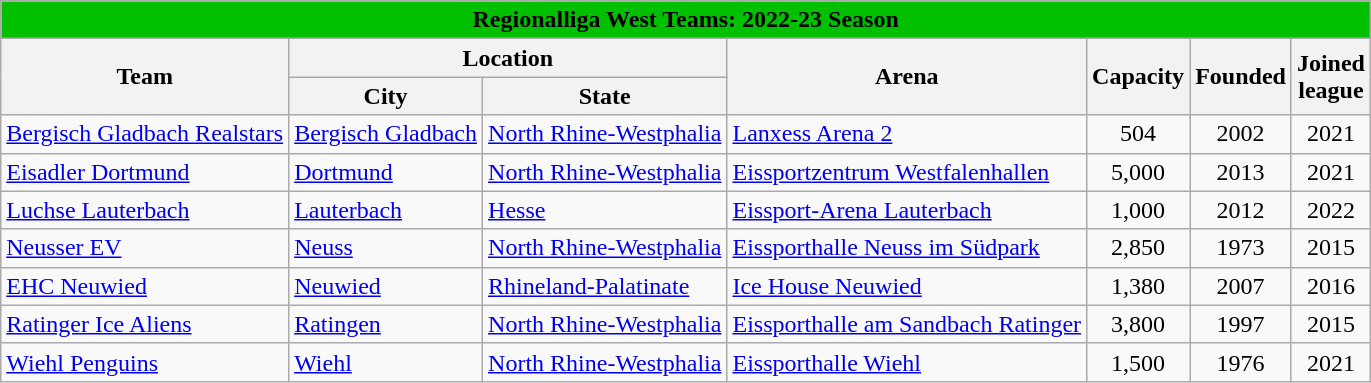<table class="wikitable sortable">
<tr>
<th style="background:#00c000;" colspan="7"><span>Regionalliga West Teams: 2022-23 Season</span></th>
</tr>
<tr>
<th rowspan=2>Team</th>
<th colspan=2>Location</th>
<th rowspan=2>Arena</th>
<th rowspan=2>Capacity</th>
<th rowspan=2>Founded</th>
<th rowspan=2>Joined <br> league</th>
</tr>
<tr>
<th>City</th>
<th>State</th>
</tr>
<tr>
<td><a href='#'>Bergisch Gladbach Realstars</a></td>
<td><a href='#'>Bergisch Gladbach</a></td>
<td> <a href='#'>North Rhine-Westphalia</a></td>
<td><a href='#'>Lanxess Arena 2</a></td>
<td align="center">504</td>
<td align=center>2002</td>
<td align=center>2021</td>
</tr>
<tr>
<td><a href='#'>Eisadler Dortmund</a></td>
<td><a href='#'>Dortmund</a></td>
<td> <a href='#'>North Rhine-Westphalia</a></td>
<td><a href='#'>Eissportzentrum Westfalenhallen</a></td>
<td align="center">5,000</td>
<td align=center>2013</td>
<td align=center>2021</td>
</tr>
<tr>
<td><a href='#'>Luchse Lauterbach</a></td>
<td><a href='#'>Lauterbach</a></td>
<td> <a href='#'>Hesse</a></td>
<td><a href='#'>Eissport-Arena Lauterbach</a></td>
<td align="center">1,000</td>
<td align=center>2012</td>
<td align=center>2022</td>
</tr>
<tr>
<td><a href='#'>Neusser EV</a></td>
<td><a href='#'>Neuss</a></td>
<td> <a href='#'>North Rhine-Westphalia</a></td>
<td><a href='#'>Eissporthalle Neuss im Südpark</a></td>
<td align="center">2,850</td>
<td align=center>1973</td>
<td align=center>2015</td>
</tr>
<tr>
<td><a href='#'>EHC Neuwied</a></td>
<td><a href='#'>Neuwied</a></td>
<td> <a href='#'>Rhineland-Palatinate</a></td>
<td><a href='#'>Ice House Neuwied</a></td>
<td align="center">1,380</td>
<td align=center>2007</td>
<td align=center>2016</td>
</tr>
<tr>
<td><a href='#'>Ratinger Ice Aliens</a></td>
<td><a href='#'>Ratingen</a></td>
<td> <a href='#'>North Rhine-Westphalia</a></td>
<td><a href='#'>Eissporthalle am Sandbach Ratinger</a></td>
<td align="center">3,800</td>
<td align=center>1997</td>
<td align=center>2015</td>
</tr>
<tr>
<td><a href='#'>Wiehl Penguins</a></td>
<td><a href='#'>Wiehl</a></td>
<td> <a href='#'>North Rhine-Westphalia</a></td>
<td><a href='#'>Eissporthalle Wiehl</a></td>
<td align="center">1,500</td>
<td align=center>1976</td>
<td align=center>2021</td>
</tr>
</table>
